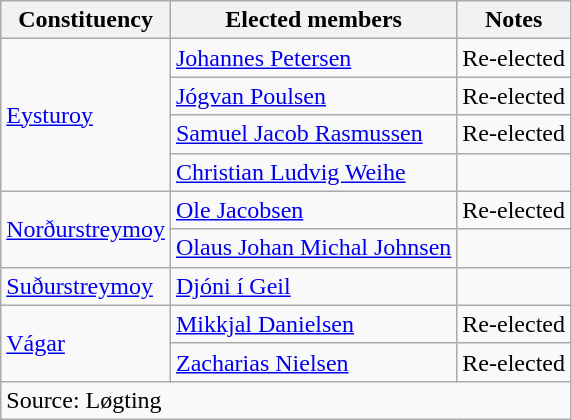<table class=wikitable>
<tr>
<th>Constituency</th>
<th>Elected members</th>
<th>Notes</th>
</tr>
<tr>
<td rowspan=4><a href='#'>Eysturoy</a></td>
<td><a href='#'>Johannes Petersen</a></td>
<td>Re-elected</td>
</tr>
<tr>
<td><a href='#'>Jógvan Poulsen</a></td>
<td>Re-elected</td>
</tr>
<tr>
<td><a href='#'>Samuel Jacob Rasmussen</a></td>
<td>Re-elected</td>
</tr>
<tr>
<td><a href='#'>Christian Ludvig Weihe</a></td>
</tr>
<tr>
<td rowspan=2><a href='#'>Norðurstreymoy</a></td>
<td><a href='#'>Ole Jacobsen</a></td>
<td>Re-elected</td>
</tr>
<tr>
<td><a href='#'>Olaus Johan Michal Johnsen</a></td>
<td></td>
</tr>
<tr>
<td><a href='#'>Suðurstreymoy</a></td>
<td><a href='#'>Djóni í Geil</a></td>
<td></td>
</tr>
<tr>
<td rowspan=2><a href='#'>Vágar</a></td>
<td><a href='#'>Mikkjal Danielsen</a></td>
<td>Re-elected</td>
</tr>
<tr>
<td><a href='#'>Zacharias Nielsen</a></td>
<td>Re-elected</td>
</tr>
<tr>
<td colspan=3>Source: Løgting</td>
</tr>
</table>
